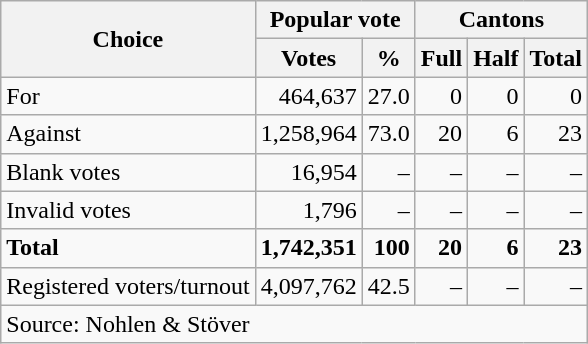<table class=wikitable style=text-align:right>
<tr>
<th rowspan=2>Choice</th>
<th colspan=2>Popular vote</th>
<th colspan=3>Cantons</th>
</tr>
<tr>
<th>Votes</th>
<th>%</th>
<th>Full</th>
<th>Half</th>
<th>Total</th>
</tr>
<tr>
<td align=left>For</td>
<td>464,637</td>
<td>27.0</td>
<td>0</td>
<td>0</td>
<td>0</td>
</tr>
<tr>
<td align=left>Against</td>
<td>1,258,964</td>
<td>73.0</td>
<td>20</td>
<td>6</td>
<td>23</td>
</tr>
<tr>
<td align=left>Blank votes</td>
<td>16,954</td>
<td>–</td>
<td>–</td>
<td>–</td>
<td>–</td>
</tr>
<tr>
<td align=left>Invalid votes</td>
<td>1,796</td>
<td>–</td>
<td>–</td>
<td>–</td>
<td>–</td>
</tr>
<tr>
<td align=left><strong>Total</strong></td>
<td><strong>1,742,351</strong></td>
<td><strong>100</strong></td>
<td><strong>20</strong></td>
<td><strong>6</strong></td>
<td><strong>23</strong></td>
</tr>
<tr>
<td align=left>Registered voters/turnout</td>
<td>4,097,762</td>
<td>42.5</td>
<td>–</td>
<td>–</td>
<td>–</td>
</tr>
<tr>
<td align=left colspan=11>Source: Nohlen & Stöver</td>
</tr>
</table>
